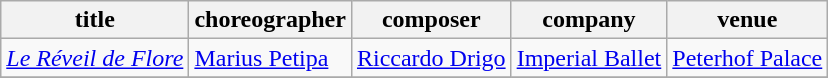<table class="wikitable">
<tr>
<th>title</th>
<th>choreographer</th>
<th>composer</th>
<th>company</th>
<th>venue</th>
</tr>
<tr>
<td><em><a href='#'>Le Réveil de Flore</a></em></td>
<td><a href='#'>Marius Petipa</a></td>
<td><a href='#'>Riccardo Drigo</a></td>
<td><a href='#'>Imperial Ballet</a></td>
<td><a href='#'>Peterhof Palace</a></td>
</tr>
<tr>
</tr>
</table>
